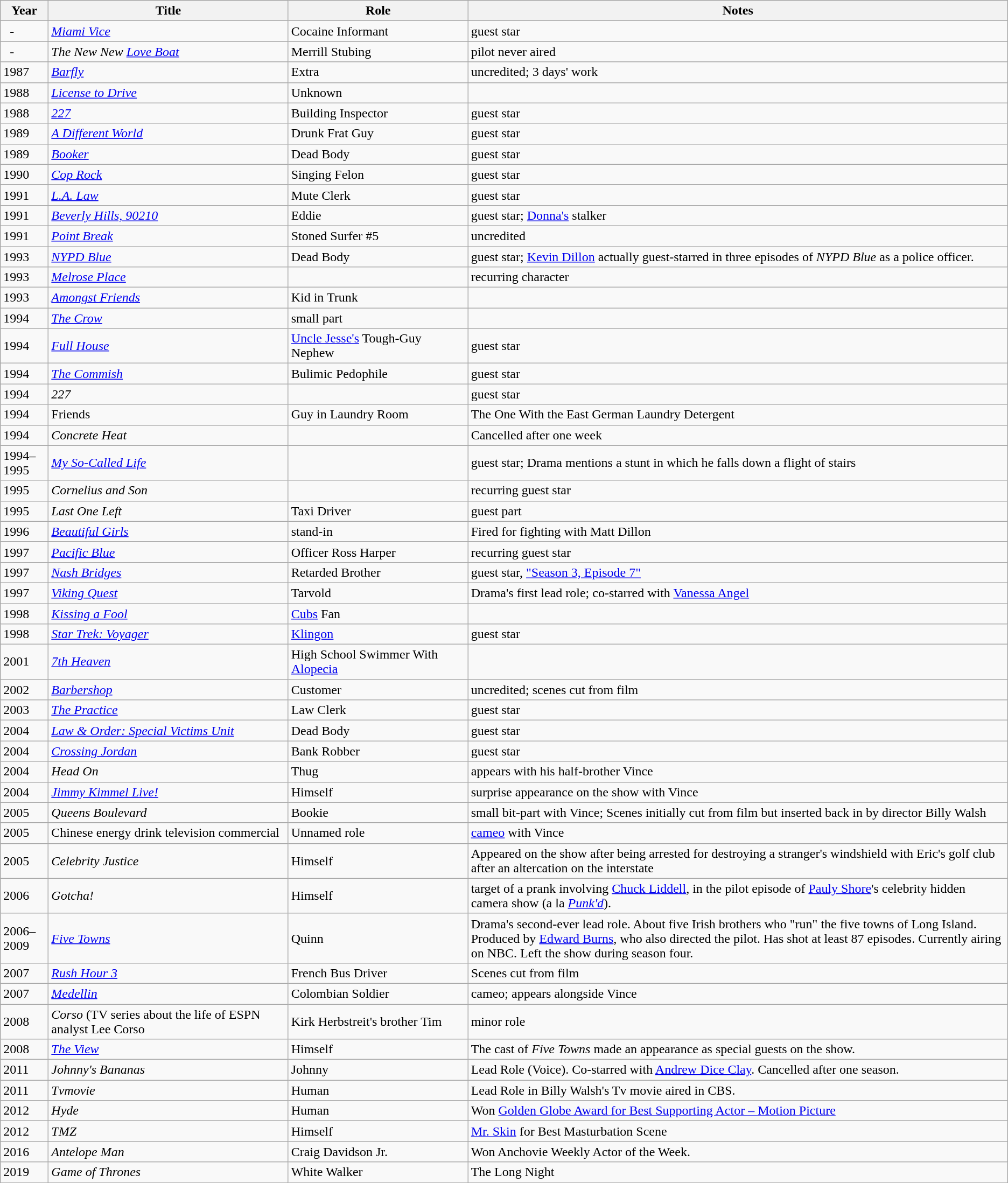<table class="wikitable">
<tr>
<th width=4%>Year</th>
<th width=20%>Title</th>
<th width=15%>Role</th>
<th width=45%>Notes</th>
</tr>
<tr>
<td>  -</td>
<td><em><a href='#'>Miami Vice</a></em></td>
<td>Cocaine Informant</td>
<td>guest star</td>
</tr>
<tr>
<td>  -</td>
<td><em>The New New <a href='#'>Love Boat</a></em></td>
<td>Merrill Stubing</td>
<td>pilot never aired</td>
</tr>
<tr>
<td>1987</td>
<td><em><a href='#'>Barfly</a></em></td>
<td>Extra</td>
<td>uncredited; 3 days' work</td>
</tr>
<tr>
<td>1988</td>
<td><em><a href='#'>License to Drive</a></em></td>
<td>Unknown</td>
<td></td>
</tr>
<tr>
<td>1988</td>
<td><em><a href='#'>227</a></em></td>
<td>Building Inspector</td>
<td>guest star</td>
</tr>
<tr>
<td>1989</td>
<td><em><a href='#'>A Different World</a></em></td>
<td>Drunk Frat Guy</td>
<td>guest star</td>
</tr>
<tr>
<td>1989</td>
<td><em><a href='#'>Booker</a></em></td>
<td>Dead Body</td>
<td>guest star</td>
</tr>
<tr>
<td>1990</td>
<td><em><a href='#'>Cop Rock</a></em></td>
<td>Singing Felon</td>
<td>guest star</td>
</tr>
<tr>
<td>1991</td>
<td><em><a href='#'>L.A. Law</a></em></td>
<td>Mute Clerk</td>
<td>guest star</td>
</tr>
<tr>
<td>1991</td>
<td><em><a href='#'>Beverly Hills, 90210</a></em></td>
<td>Eddie</td>
<td>guest star; <a href='#'>Donna's</a> stalker</td>
</tr>
<tr>
<td>1991</td>
<td><em><a href='#'>Point Break</a></em></td>
<td>Stoned Surfer #5</td>
<td>uncredited</td>
</tr>
<tr>
<td>1993</td>
<td><em><a href='#'>NYPD Blue</a></em></td>
<td>Dead Body</td>
<td>guest star; <a href='#'>Kevin Dillon</a> actually guest-starred in three episodes of <em>NYPD Blue</em> as a police officer.</td>
</tr>
<tr>
<td>1993</td>
<td><em><a href='#'>Melrose Place</a></em></td>
<td></td>
<td>recurring character</td>
</tr>
<tr>
<td>1993</td>
<td><em><a href='#'>Amongst Friends</a></em></td>
<td>Kid in Trunk</td>
<td></td>
</tr>
<tr>
<td>1994</td>
<td><em><a href='#'>The Crow</a></em></td>
<td>small part</td>
</tr>
<tr>
<td>1994</td>
<td><em><a href='#'>Full House</a></em></td>
<td><a href='#'>Uncle Jesse's</a> Tough-Guy Nephew</td>
<td>guest star</td>
</tr>
<tr>
<td>1994</td>
<td><em><a href='#'>The Commish</a></em></td>
<td>Bulimic Pedophile</td>
<td>guest star</td>
</tr>
<tr>
<td>1994</td>
<td><em>227</em></td>
<td></td>
<td>guest star</td>
</tr>
<tr>
<td>1994</td>
<td>Friends</td>
<td>Guy in Laundry Room</td>
<td>The One With the East German Laundry Detergent</td>
</tr>
<tr>
<td>1994</td>
<td><em>Concrete Heat</em></td>
<td></td>
<td>Cancelled after one week</td>
</tr>
<tr>
<td>1994–1995</td>
<td><em><a href='#'>My So-Called Life</a></em></td>
<td></td>
<td>guest star; Drama mentions a stunt in which he falls down a flight of stairs</td>
</tr>
<tr>
<td>1995</td>
<td><em>Cornelius and Son</em></td>
<td></td>
<td>recurring guest star</td>
</tr>
<tr>
<td>1995</td>
<td><em>Last One Left</em></td>
<td>Taxi Driver</td>
<td>guest part</td>
</tr>
<tr>
<td>1996</td>
<td><em><a href='#'>Beautiful Girls</a></em></td>
<td>stand-in</td>
<td>Fired for fighting with Matt Dillon</td>
</tr>
<tr>
<td>1997</td>
<td><em><a href='#'>Pacific Blue</a></em></td>
<td>Officer Ross Harper</td>
<td>recurring guest star</td>
</tr>
<tr>
<td>1997</td>
<td><em><a href='#'>Nash Bridges</a></em></td>
<td>Retarded Brother</td>
<td>guest star, <a href='#'>"Season 3, Episode 7"</a></td>
</tr>
<tr>
<td>1997</td>
<td><em><a href='#'>Viking Quest</a></em></td>
<td>Tarvold</td>
<td>Drama's first lead role; co-starred with <a href='#'>Vanessa Angel</a></td>
</tr>
<tr>
<td>1998</td>
<td><em><a href='#'>Kissing a Fool</a></em></td>
<td><a href='#'>Cubs</a> Fan</td>
<td></td>
</tr>
<tr>
<td>1998</td>
<td><em><a href='#'>Star Trek: Voyager</a></em></td>
<td><a href='#'>Klingon</a></td>
<td>guest star</td>
</tr>
<tr>
<td>2001</td>
<td><em><a href='#'>7th Heaven</a></em></td>
<td>High School Swimmer With <a href='#'>Alopecia</a></td>
<td></td>
</tr>
<tr>
<td>2002</td>
<td><em><a href='#'>Barbershop</a></em></td>
<td>Customer</td>
<td>uncredited; scenes cut from film</td>
</tr>
<tr>
<td>2003</td>
<td><em><a href='#'>The Practice</a></em></td>
<td>Law Clerk</td>
<td>guest star</td>
</tr>
<tr>
<td>2004</td>
<td><em><a href='#'>Law & Order: Special Victims Unit</a></em></td>
<td>Dead Body</td>
<td>guest star</td>
</tr>
<tr>
<td>2004</td>
<td><em><a href='#'>Crossing Jordan</a></em></td>
<td>Bank Robber</td>
<td>guest star</td>
</tr>
<tr>
<td>2004</td>
<td><em>Head On</em></td>
<td>Thug</td>
<td>appears with his half-brother Vince</td>
</tr>
<tr>
<td>2004</td>
<td><em><a href='#'>Jimmy Kimmel Live!</a></em></td>
<td>Himself</td>
<td>surprise appearance on the show with Vince</td>
</tr>
<tr>
<td>2005</td>
<td><em>Queens Boulevard</em></td>
<td>Bookie</td>
<td>small bit-part with Vince; Scenes initially cut from film but inserted back in by director Billy Walsh</td>
</tr>
<tr>
<td>2005</td>
<td>Chinese energy drink television commercial</td>
<td>Unnamed role</td>
<td><a href='#'>cameo</a> with Vince</td>
</tr>
<tr>
<td>2005</td>
<td><em>Celebrity Justice</em></td>
<td>Himself</td>
<td>Appeared on the show after being arrested for destroying a stranger's windshield with Eric's golf club after an altercation on the interstate</td>
</tr>
<tr>
<td>2006</td>
<td><em>Gotcha!</em></td>
<td>Himself</td>
<td>target of a prank involving <a href='#'>Chuck Liddell</a>, in the pilot episode of <a href='#'>Pauly Shore</a>'s celebrity hidden camera show (a la <em><a href='#'>Punk'd</a></em>).</td>
</tr>
<tr>
<td>2006–2009</td>
<td><em><a href='#'>Five Towns</a></em></td>
<td>Quinn</td>
<td>Drama's second-ever lead role. About five Irish brothers who "run" the five towns of Long Island. Produced by <a href='#'>Edward Burns</a>, who also directed the pilot. Has shot at least 87 episodes. Currently airing on NBC. Left the show during season four.</td>
</tr>
<tr>
<td>2007</td>
<td><em><a href='#'>Rush Hour 3</a></em></td>
<td>French Bus Driver</td>
<td>Scenes cut from film</td>
</tr>
<tr>
<td>2007</td>
<td><em><a href='#'>Medellin</a></em></td>
<td>Colombian Soldier</td>
<td>cameo; appears alongside Vince</td>
</tr>
<tr>
<td>2008</td>
<td><em>Corso</em> (TV series about the life of ESPN analyst Lee Corso</td>
<td>Kirk Herbstreit's brother Tim</td>
<td>minor role</td>
</tr>
<tr>
<td>2008</td>
<td><em><a href='#'>The View</a></em></td>
<td>Himself</td>
<td>The cast of <em>Five Towns</em> made an appearance as special guests on the show.</td>
</tr>
<tr>
<td>2011</td>
<td><em>Johnny's Bananas</em></td>
<td>Johnny</td>
<td>Lead Role (Voice). Co-starred with <a href='#'>Andrew Dice Clay</a>. Cancelled after one season.</td>
</tr>
<tr>
<td>2011</td>
<td><em> Tvmovie </em></td>
<td>Human</td>
<td>Lead Role in Billy Walsh's Tv movie aired in CBS.</td>
</tr>
<tr>
<td>2012</td>
<td><em>Hyde</em></td>
<td>Human</td>
<td>Won <a href='#'>Golden Globe Award for Best Supporting Actor – Motion Picture</a></td>
</tr>
<tr>
<td>2012</td>
<td><em>TMZ</em></td>
<td>Himself</td>
<td><a href='#'>Mr. Skin</a> for Best Masturbation Scene</td>
</tr>
<tr>
<td>2016</td>
<td><em>Antelope Man</em></td>
<td>Craig Davidson Jr.</td>
<td>Won Anchovie Weekly Actor of the Week.</td>
</tr>
<tr>
<td>2019</td>
<td><em>Game of Thrones</em></td>
<td>White Walker</td>
<td>The Long Night</td>
</tr>
</table>
